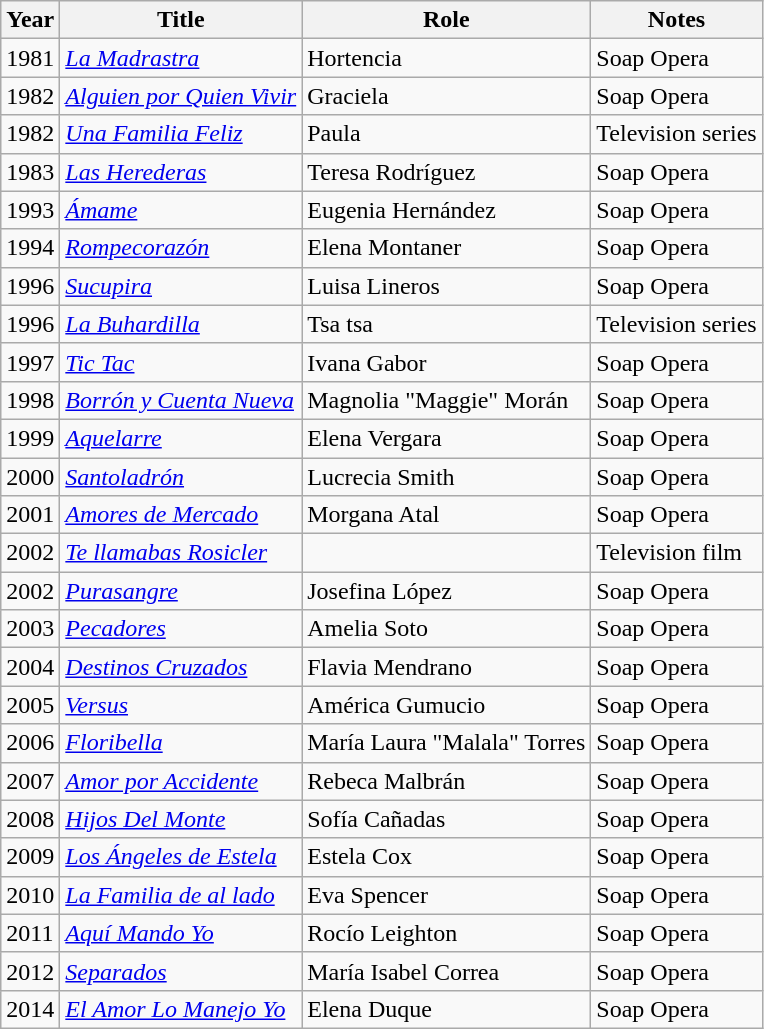<table class="wikitable sortable">
<tr>
<th>Year</th>
<th>Title</th>
<th>Role</th>
<th class="unsortable">Notes</th>
</tr>
<tr>
<td>1981</td>
<td><em><a href='#'>La Madrastra</a></em></td>
<td>Hortencia</td>
<td>Soap Opera</td>
</tr>
<tr>
<td>1982</td>
<td><em><a href='#'>Alguien por Quien Vivir</a></em></td>
<td>Graciela</td>
<td>Soap Opera</td>
</tr>
<tr>
<td>1982</td>
<td><em><a href='#'>Una Familia Feliz</a></em></td>
<td>Paula</td>
<td>Television series</td>
</tr>
<tr>
<td>1983</td>
<td><em><a href='#'>Las Herederas</a></em></td>
<td>Teresa Rodríguez</td>
<td>Soap Opera</td>
</tr>
<tr>
<td>1993</td>
<td><em><a href='#'>Ámame</a></em></td>
<td>Eugenia Hernández</td>
<td>Soap Opera</td>
</tr>
<tr>
<td>1994</td>
<td><em><a href='#'>Rompecorazón</a></em></td>
<td>Elena Montaner</td>
<td>Soap Opera</td>
</tr>
<tr>
<td>1996</td>
<td><em><a href='#'>Sucupira</a></em></td>
<td>Luisa Lineros</td>
<td>Soap Opera</td>
</tr>
<tr>
<td>1996</td>
<td><em><a href='#'>La Buhardilla</a></em></td>
<td>Tsa tsa</td>
<td>Television series</td>
</tr>
<tr>
<td>1997</td>
<td><em><a href='#'>Tic Tac</a></em></td>
<td>Ivana Gabor</td>
<td>Soap Opera</td>
</tr>
<tr>
<td>1998</td>
<td><em><a href='#'>Borrón y Cuenta Nueva</a></em></td>
<td>Magnolia "Maggie" Morán</td>
<td>Soap Opera</td>
</tr>
<tr>
<td>1999</td>
<td><em><a href='#'>Aquelarre</a></em></td>
<td>Elena Vergara</td>
<td>Soap Opera</td>
</tr>
<tr>
<td>2000</td>
<td><em><a href='#'>Santoladrón</a></em></td>
<td>Lucrecia Smith</td>
<td>Soap Opera</td>
</tr>
<tr>
<td>2001</td>
<td><em><a href='#'>Amores de Mercado</a></em></td>
<td>Morgana Atal</td>
<td>Soap Opera</td>
</tr>
<tr>
<td>2002</td>
<td><em><a href='#'>Te llamabas Rosicler</a></em></td>
<td></td>
<td>Television film</td>
</tr>
<tr>
<td>2002</td>
<td><em><a href='#'>Purasangre</a></em></td>
<td>Josefina López</td>
<td>Soap Opera</td>
</tr>
<tr>
<td>2003</td>
<td><em><a href='#'>Pecadores</a></em></td>
<td>Amelia Soto</td>
<td>Soap Opera</td>
</tr>
<tr>
<td>2004</td>
<td><em><a href='#'>Destinos Cruzados</a></em></td>
<td>Flavia Mendrano</td>
<td>Soap Opera</td>
</tr>
<tr>
<td>2005</td>
<td><em><a href='#'>Versus</a></em></td>
<td>América Gumucio</td>
<td>Soap Opera</td>
</tr>
<tr>
<td>2006</td>
<td><em><a href='#'>Floribella</a></em></td>
<td>María Laura "Malala" Torres</td>
<td>Soap Opera</td>
</tr>
<tr>
<td>2007</td>
<td><em><a href='#'>Amor por Accidente</a></em></td>
<td>Rebeca Malbrán</td>
<td>Soap Opera</td>
</tr>
<tr>
<td>2008</td>
<td><em><a href='#'>Hijos Del Monte</a></em></td>
<td>Sofía Cañadas</td>
<td>Soap Opera</td>
</tr>
<tr>
<td>2009</td>
<td><em><a href='#'>Los Ángeles de Estela</a></em></td>
<td>Estela Cox</td>
<td>Soap Opera</td>
</tr>
<tr>
<td>2010</td>
<td><em><a href='#'>La Familia de al lado</a></em></td>
<td>Eva Spencer</td>
<td>Soap Opera</td>
</tr>
<tr>
<td>2011</td>
<td><em><a href='#'>Aquí Mando Yo</a></em></td>
<td>Rocío Leighton</td>
<td>Soap Opera</td>
</tr>
<tr>
<td>2012</td>
<td><em><a href='#'>Separados</a></em></td>
<td>María Isabel Correa</td>
<td>Soap Opera</td>
</tr>
<tr>
<td>2014</td>
<td><em><a href='#'>El Amor Lo Manejo Yo</a></em></td>
<td>Elena Duque</td>
<td>Soap Opera</td>
</tr>
</table>
